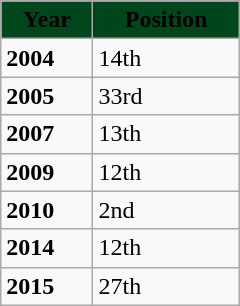<table class="wikitable" style="margin:1em auto; width: 10em;">
<tr style="background:#00461c; text-align:center;">
<td><span><strong>Year</strong></span></td>
<td><span><strong>Position</strong></span></td>
</tr>
<tr>
<td><strong>2004</strong></td>
<td>14th</td>
</tr>
<tr>
<td><strong>2005</strong></td>
<td>33rd</td>
</tr>
<tr>
<td><strong>2007</strong></td>
<td>13th</td>
</tr>
<tr>
<td><strong>2009</strong></td>
<td>12th</td>
</tr>
<tr>
<td><strong>2010</strong></td>
<td>2nd</td>
</tr>
<tr>
<td><strong>2014</strong></td>
<td>12th</td>
</tr>
<tr>
<td><strong>2015</strong></td>
<td>27th</td>
</tr>
</table>
